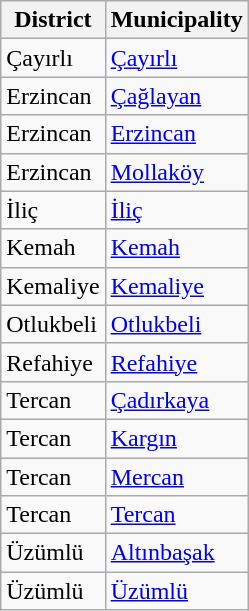<table class="sortable wikitable">
<tr>
<th>District</th>
<th>Municipality</th>
</tr>
<tr>
<td>Çayırlı</td>
<td><a href='#'>Çayırlı</a></td>
</tr>
<tr>
<td>Erzincan</td>
<td><a href='#'>Çağlayan</a></td>
</tr>
<tr>
<td>Erzincan</td>
<td><a href='#'>Erzincan</a></td>
</tr>
<tr>
<td>Erzincan</td>
<td><a href='#'>Mollaköy</a></td>
</tr>
<tr>
<td>İliç</td>
<td><a href='#'>İliç</a></td>
</tr>
<tr>
<td>Kemah</td>
<td><a href='#'>Kemah</a></td>
</tr>
<tr>
<td>Kemaliye</td>
<td><a href='#'>Kemaliye</a></td>
</tr>
<tr>
<td>Otlukbeli</td>
<td><a href='#'>Otlukbeli</a></td>
</tr>
<tr>
<td>Refahiye</td>
<td><a href='#'>Refahiye</a></td>
</tr>
<tr>
<td>Tercan</td>
<td><a href='#'>Çadırkaya</a></td>
</tr>
<tr>
<td>Tercan</td>
<td><a href='#'>Kargın</a></td>
</tr>
<tr>
<td>Tercan</td>
<td><a href='#'>Mercan</a></td>
</tr>
<tr>
<td>Tercan</td>
<td><a href='#'>Tercan</a></td>
</tr>
<tr>
<td>Üzümlü</td>
<td><a href='#'>Altınbaşak</a></td>
</tr>
<tr>
<td>Üzümlü</td>
<td><a href='#'>Üzümlü</a></td>
</tr>
</table>
